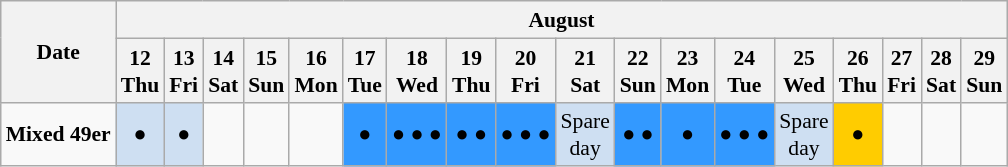<table class="wikitable" style="margin:0.5em auto; font-size:90%; line-height:1.25em;">
<tr>
<th rowspan=2>Date</th>
<th colspan=18>August</th>
</tr>
<tr>
<th>12<br>Thu</th>
<th>13<br>Fri</th>
<th>14<br>Sat</th>
<th>15<br>Sun</th>
<th>16<br>Mon</th>
<th>17<br>Tue</th>
<th>18<br>Wed</th>
<th>19<br>Thu</th>
<th>20<br>Fri</th>
<th>21<br>Sat</th>
<th>22<br>Sun</th>
<th>23<br>Mon</th>
<th>24<br>Tue</th>
<th>25<br>Wed</th>
<th>26<br>Thu</th>
<th>27<br>Fri</th>
<th>28<br>Sat</th>
<th>29<br>Sun</th>
</tr>
<tr align="center">
<td align="center"><strong>Mixed 49er</strong></td>
<td bgcolor=#cedff2><span> ● </span></td>
<td bgcolor=#cedff2><span> ● </span></td>
<td></td>
<td></td>
<td></td>
<td bgcolor=#3399ff><span> ● </span></td>
<td bgcolor=#3399ff><span> ● ● ● </span></td>
<td bgcolor=#3399ff><span> ● ● </span></td>
<td bgcolor=#3399ff><span> ● ● ● </span></td>
<td bgcolor=#cedff2>Spare<br>day</td>
<td bgcolor=#3399ff><span> ● ● </span></td>
<td bgcolor=#3399ff><span> ● </span></td>
<td bgcolor=#3399ff><span> ● ● ● </span></td>
<td bgcolor=#cedff2>Spare<br>day</td>
<td bgcolor=#ffcc00><span> ● </span></td>
<td></td>
<td></td>
<td></td>
</tr>
</table>
